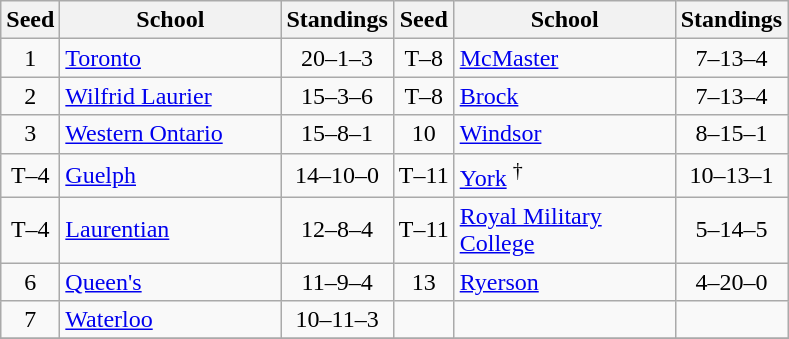<table class="wikitable">
<tr>
<th>Seed</th>
<th style="width:140px">School</th>
<th>Standings</th>
<th>Seed</th>
<th style="width:140px">School</th>
<th>Standings</th>
</tr>
<tr>
<td align=center>1</td>
<td><a href='#'>Toronto</a></td>
<td align=center>20–1–3</td>
<td align=center>T–8</td>
<td><a href='#'>McMaster</a></td>
<td align=center>7–13–4</td>
</tr>
<tr>
<td align=center>2</td>
<td><a href='#'>Wilfrid Laurier</a></td>
<td align=center>15–3–6</td>
<td align=center>T–8</td>
<td><a href='#'>Brock</a></td>
<td align=center>7–13–4</td>
</tr>
<tr>
<td align=center>3</td>
<td><a href='#'>Western Ontario</a></td>
<td align=center>15–8–1</td>
<td align=center>10</td>
<td><a href='#'>Windsor</a></td>
<td align=center>8–15–1</td>
</tr>
<tr>
<td align=center>T–4</td>
<td><a href='#'>Guelph</a></td>
<td align=center>14–10–0</td>
<td align=center>T–11</td>
<td><a href='#'>York</a> <sup>†</sup></td>
<td align=center>10–13–1</td>
</tr>
<tr>
<td align=center>T–4</td>
<td><a href='#'>Laurentian</a></td>
<td align=center>12–8–4</td>
<td align=center>T–11</td>
<td><a href='#'>Royal Military College</a></td>
<td align=center>5–14–5</td>
</tr>
<tr>
<td align=center>6</td>
<td><a href='#'>Queen's</a></td>
<td align=center>11–9–4</td>
<td align=center>13</td>
<td><a href='#'>Ryerson</a></td>
<td align=center>4–20–0</td>
</tr>
<tr>
<td align=center>7</td>
<td><a href='#'>Waterloo</a></td>
<td align=center>10–11–3</td>
<td></td>
<td></td>
<td></td>
</tr>
<tr>
</tr>
</table>
